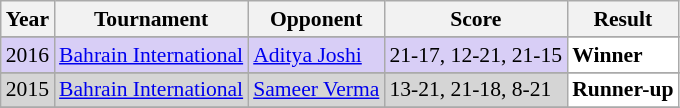<table class="sortable wikitable" style="font-size: 90%;">
<tr>
<th>Year</th>
<th>Tournament</th>
<th>Opponent</th>
<th>Score</th>
<th>Result</th>
</tr>
<tr>
</tr>
<tr style="background:#D8CEF6">
<td align="center">2016</td>
<td align="left"><a href='#'>Bahrain International</a></td>
<td align="left"> <a href='#'>Aditya Joshi</a></td>
<td align="left">21-17, 12-21, 21-15</td>
<td style="text-align:left; background:white"> <strong>Winner</strong></td>
</tr>
<tr>
</tr>
<tr style="background:#D5D5D5">
<td align="center">2015</td>
<td align="left"><a href='#'>Bahrain International</a></td>
<td align="left"> <a href='#'>Sameer Verma</a></td>
<td align="left">13-21, 21-18, 8-21</td>
<td style="text-align:left; background:white"> <strong>Runner-up</strong></td>
</tr>
<tr>
</tr>
</table>
